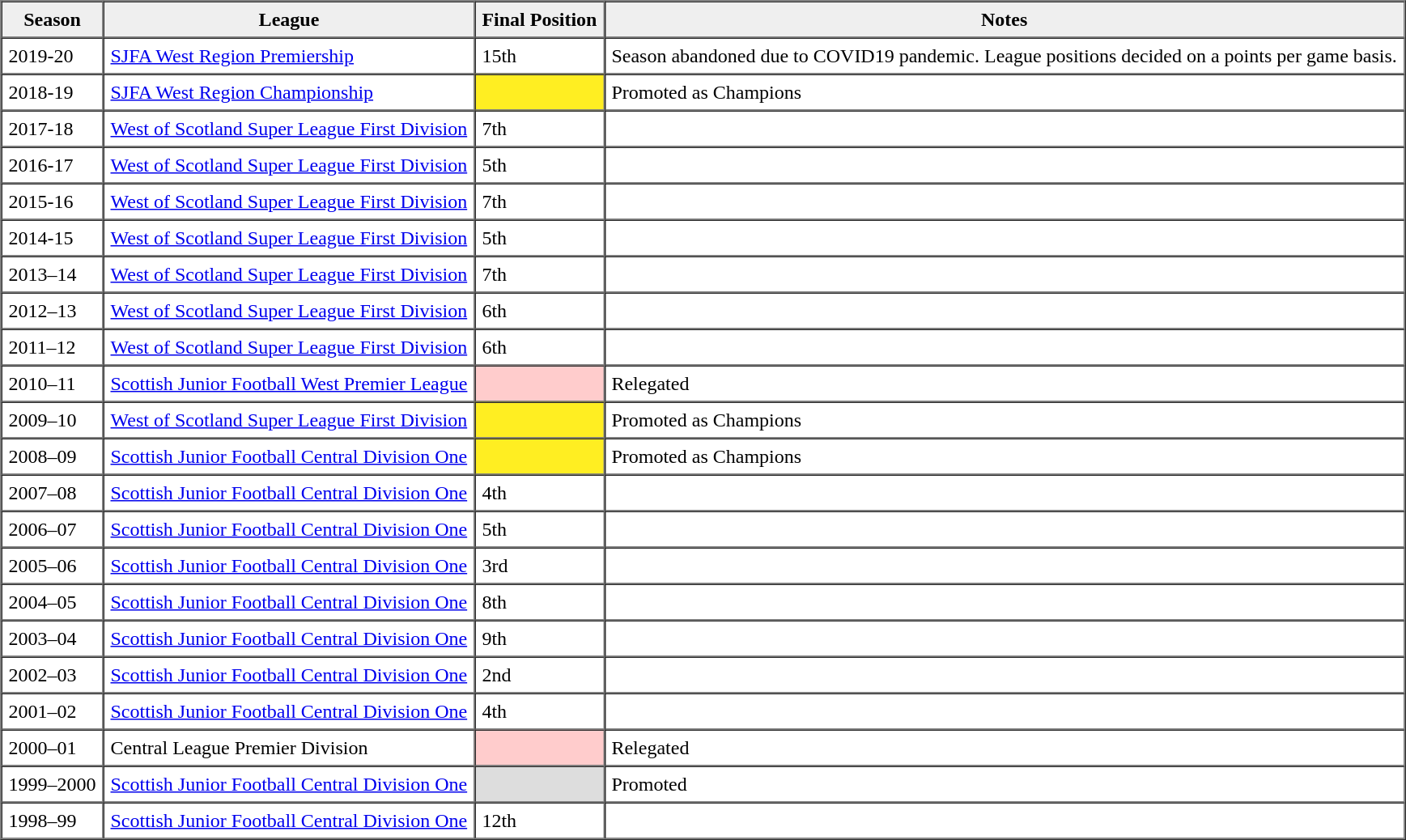<table border="1" cellpadding="5" cellspacing="0">
<tr>
<th style="background:#efefef;">Season</th>
<th style="background:#efefef;">League</th>
<th style="background:#efefef;">Final Position</th>
<th style="background:#efefef;">Notes</th>
</tr>
<tr>
<td>2019-20</td>
<td><a href='#'>SJFA West Region Premiership</a></td>
<td>15th</td>
<td>Season abandoned due to COVID19 pandemic. League positions decided on a points per game basis.</td>
</tr>
<tr>
<td>2018-19</td>
<td><a href='#'>SJFA West Region Championship</a></td>
<td style="background-color:#FE2"></td>
<td>Promoted as Champions</td>
</tr>
<tr>
<td>2017-18</td>
<td><a href='#'>West of Scotland Super League First Division</a></td>
<td>7th</td>
<td></td>
</tr>
<tr>
<td>2016-17</td>
<td><a href='#'>West of Scotland Super League First Division</a></td>
<td>5th</td>
<td></td>
</tr>
<tr>
<td>2015-16</td>
<td><a href='#'>West of Scotland Super League First Division</a></td>
<td>7th</td>
<td></td>
</tr>
<tr>
<td>2014-15</td>
<td><a href='#'>West of Scotland Super League First Division</a></td>
<td>5th</td>
<td></td>
</tr>
<tr>
<td>2013–14</td>
<td><a href='#'>West of Scotland Super League First Division</a></td>
<td>7th</td>
<td></td>
</tr>
<tr>
<td>2012–13</td>
<td><a href='#'>West of Scotland Super League First Division</a></td>
<td>6th</td>
<td></td>
</tr>
<tr>
<td>2011–12</td>
<td><a href='#'>West of Scotland Super League First Division</a></td>
<td>6th</td>
<td></td>
</tr>
<tr>
<td>2010–11</td>
<td><a href='#'>Scottish Junior Football West Premier League</a></td>
<td style="background-color:#FCC"></td>
<td>Relegated</td>
</tr>
<tr>
<td>2009–10</td>
<td><a href='#'>West of Scotland Super League First Division</a></td>
<td style="background-color:#FE2"></td>
<td>Promoted as Champions</td>
</tr>
<tr>
<td>2008–09</td>
<td><a href='#'>Scottish Junior Football Central Division One</a></td>
<td style="background-color:#FE2"></td>
<td>Promoted as Champions</td>
</tr>
<tr>
<td>2007–08</td>
<td><a href='#'>Scottish Junior Football Central Division One</a></td>
<td>4th</td>
<td></td>
</tr>
<tr>
<td>2006–07</td>
<td><a href='#'>Scottish Junior Football Central Division One</a></td>
<td>5th</td>
<td></td>
</tr>
<tr>
<td>2005–06</td>
<td><a href='#'>Scottish Junior Football Central Division One</a></td>
<td>3rd</td>
<td></td>
</tr>
<tr>
<td>2004–05</td>
<td><a href='#'>Scottish Junior Football Central Division One</a></td>
<td>8th</td>
<td></td>
</tr>
<tr>
<td>2003–04</td>
<td><a href='#'>Scottish Junior Football Central Division One</a></td>
<td>9th</td>
<td></td>
</tr>
<tr>
<td>2002–03</td>
<td><a href='#'>Scottish Junior Football Central Division One</a></td>
<td>2nd</td>
<td></td>
</tr>
<tr>
<td>2001–02</td>
<td><a href='#'>Scottish Junior Football Central Division One</a></td>
<td>4th</td>
<td></td>
</tr>
<tr>
<td>2000–01</td>
<td>Central League Premier Division</td>
<td style="background-color:#FCC"></td>
<td>Relegated</td>
</tr>
<tr>
<td>1999–2000</td>
<td><a href='#'>Scottish Junior Football Central Division One</a></td>
<td style="background-color:#DDD"></td>
<td>Promoted</td>
</tr>
<tr>
<td>1998–99</td>
<td><a href='#'>Scottish Junior Football Central Division One</a></td>
<td>12th</td>
<td></td>
</tr>
</table>
